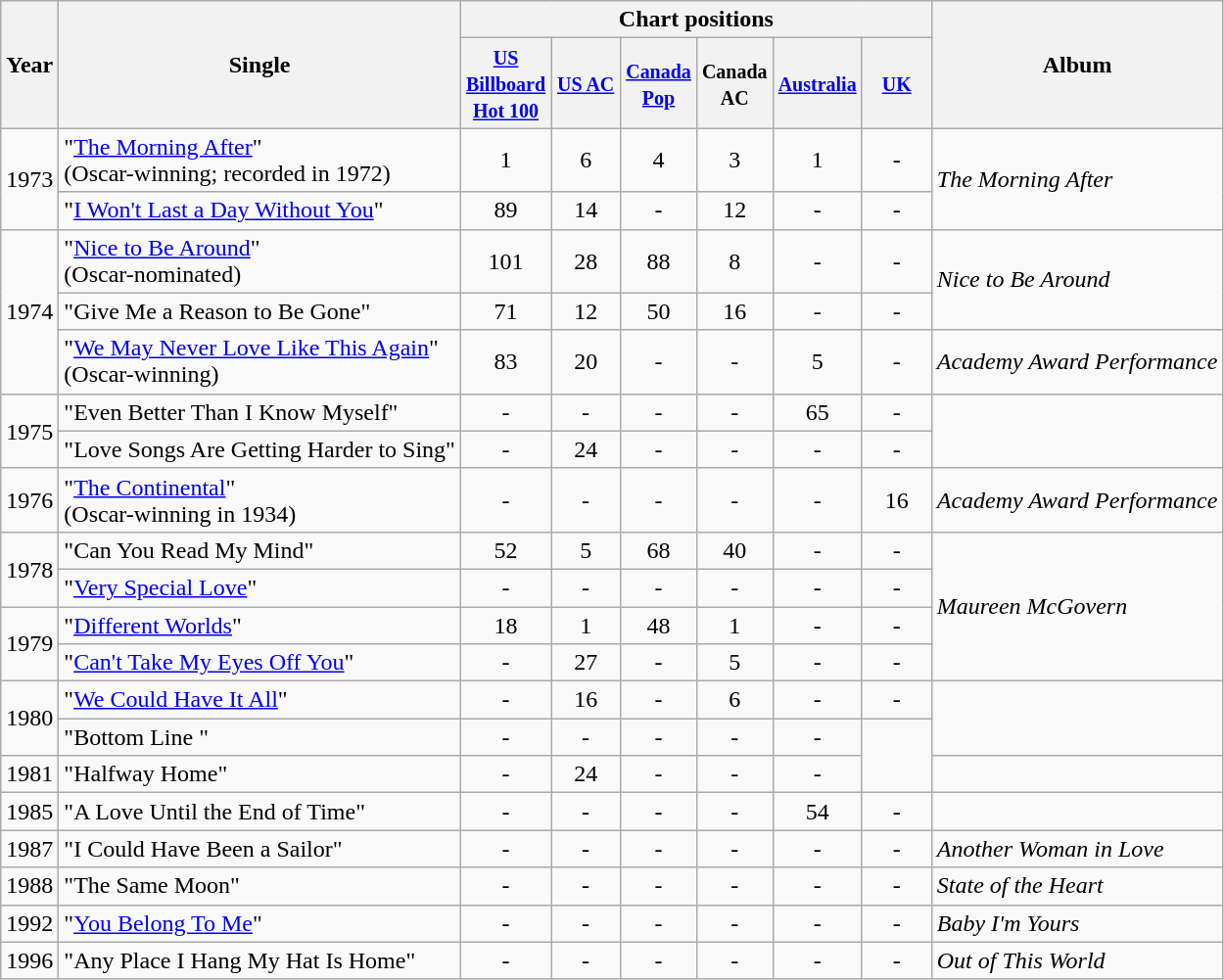<table class="wikitable">
<tr>
<th rowspan="2">Year</th>
<th rowspan="2">Single</th>
<th colspan="6">Chart positions</th>
<th rowspan="2">Album</th>
</tr>
<tr>
<th width="40"><small><a href='#'>US Billboard Hot 100</a></small><br></th>
<th width="40"><small><a href='#'>US AC</a></small><br></th>
<th width="40"><small><a href='#'>Canada Pop</a></small></th>
<th width="40"><small>Canada AC</small></th>
<th width="40"><small><a href='#'>Australia</a></small><br></th>
<th width="40"><small><a href='#'>UK</a><br></small></th>
</tr>
<tr>
<td style="text-align:center;" rowspan="2">1973</td>
<td>"<a href='#'>The Morning After</a>"<br>(Oscar-winning; recorded in 1972)</td>
<td style="text-align:center;">1</td>
<td style="text-align:center;">6</td>
<td style="text-align:center;">4</td>
<td style="text-align:center;">3</td>
<td style="text-align:center;">1</td>
<td style="text-align:center;">-</td>
<td rowspan="2"><em>The Morning After</em></td>
</tr>
<tr>
<td>"<a href='#'>I Won't Last a Day Without You</a>"</td>
<td style="text-align:center;">89</td>
<td style="text-align:center;">14</td>
<td style="text-align:center;">-</td>
<td style="text-align:center;">12</td>
<td style="text-align:center;">-</td>
<td style="text-align:center;">-</td>
</tr>
<tr>
<td style="text-align:center;" rowspan="3">1974</td>
<td>"<a href='#'>Nice to Be Around</a>"<br>(Oscar-nominated)</td>
<td style="text-align:center;">101</td>
<td style="text-align:center;">28</td>
<td style="text-align:center;">88</td>
<td style="text-align:center;">8</td>
<td style="text-align:center;">-</td>
<td style="text-align:center;">-</td>
<td rowspan="2"><em>Nice to Be Around</em></td>
</tr>
<tr>
<td>"Give Me a Reason to Be Gone"</td>
<td style="text-align:center;">71</td>
<td style="text-align:center;">12</td>
<td style="text-align:center;">50</td>
<td style="text-align:center;">16</td>
<td style="text-align:center;">-</td>
<td style="text-align:center;">-</td>
</tr>
<tr>
<td>"<a href='#'>We May Never Love Like This Again</a>"<br>(Oscar-winning)</td>
<td style="text-align:center;">83</td>
<td style="text-align:center;">20</td>
<td style="text-align:center;">-</td>
<td style="text-align:center;">-</td>
<td style="text-align:center;">5</td>
<td style="text-align:center;">-</td>
<td><em>Academy Award Performance</em></td>
</tr>
<tr>
<td style="text-align:center;" rowspan="2">1975</td>
<td>"Even Better Than I Know Myself"</td>
<td style="text-align:center;">-</td>
<td style="text-align:center;">-</td>
<td style="text-align:center;">-</td>
<td style="text-align:center;">-</td>
<td style="text-align:center;">65</td>
<td style="text-align:center;">-</td>
<td rowspan="2"></td>
</tr>
<tr>
<td>"Love Songs Are Getting Harder to Sing"</td>
<td style="text-align:center;">-</td>
<td style="text-align:center;">24</td>
<td style="text-align:center;">-</td>
<td style="text-align:center;">-</td>
<td style="text-align:center;">-</td>
<td style="text-align:center;">-</td>
</tr>
<tr>
<td style="text-align:center;">1976</td>
<td>"<a href='#'>The Continental</a>"<br>(Oscar-winning in 1934)</td>
<td style="text-align:center;">-</td>
<td style="text-align:center;">-</td>
<td style="text-align:center;">-</td>
<td style="text-align:center;">-</td>
<td style="text-align:center;">-</td>
<td style="text-align:center;">16</td>
<td><em>Academy Award Performance</em></td>
</tr>
<tr>
<td style="text-align:center;" rowspan="2">1978</td>
<td>"Can You Read My Mind"</td>
<td style="text-align:center;">52</td>
<td style="text-align:center;">5</td>
<td style="text-align:center;">68</td>
<td style="text-align:center;">40</td>
<td style="text-align:center;">-</td>
<td style="text-align:center;">-</td>
<td rowspan="4"><em>Maureen McGovern</em></td>
</tr>
<tr>
<td>"<a href='#'>Very Special Love</a>"</td>
<td style="text-align:center;">-</td>
<td style="text-align:center;">-</td>
<td style="text-align:center;">-</td>
<td style="text-align:center;">-</td>
<td style="text-align:center;">-</td>
<td style="text-align:center;">-</td>
</tr>
<tr>
<td style="text-align:center;" rowspan="2">1979</td>
<td>"<a href='#'>Different Worlds</a>"</td>
<td style="text-align:center;">18</td>
<td style="text-align:center;">1</td>
<td style="text-align:center;">48</td>
<td style="text-align:center;">1</td>
<td style="text-align:center;">-</td>
<td style="text-align:center;">-</td>
</tr>
<tr>
<td>"<a href='#'>Can't Take My Eyes Off You</a>"</td>
<td style="text-align:center;">-</td>
<td style="text-align:center;">27</td>
<td style="text-align:center;">-</td>
<td style="text-align:center;">5</td>
<td style="text-align:center;">-</td>
<td style="text-align:center;">-</td>
</tr>
<tr>
<td style="text-align:center;" rowspan="2">1980</td>
<td>"<a href='#'>We Could Have It All</a>"</td>
<td style="text-align:center;">-</td>
<td style="text-align:center;">16</td>
<td style="text-align:center;">-</td>
<td style="text-align:center;">6</td>
<td style="text-align:center;">-</td>
<td style="text-align:center;">-</td>
<td rowspan="2"></td>
</tr>
<tr>
<td>"Bottom Line "</td>
<td style="text-align:center;">-</td>
<td style="text-align:center;">-</td>
<td style="text-align:center;">-</td>
<td style="text-align:center;">-</td>
<td style="text-align:center;">-</td>
<td rowspan="2"></td>
</tr>
<tr>
<td style="text-align:center;">1981</td>
<td>"Halfway Home"</td>
<td style="text-align:center;">-</td>
<td style="text-align:center;">24</td>
<td style="text-align:center;">-</td>
<td style="text-align:center;">-</td>
<td style="text-align:center;">-</td>
</tr>
<tr>
<td style="text-align:center;">1985</td>
<td>"A Love Until the End of Time" </td>
<td style="text-align:center;">-</td>
<td style="text-align:center;">-</td>
<td style="text-align:center;">-</td>
<td style="text-align:center;">-</td>
<td style="text-align:center;">54</td>
<td style="text-align:center;">-</td>
<td></td>
</tr>
<tr>
<td style="text-align:center;">1987</td>
<td>"I Could Have Been a Sailor"</td>
<td style="text-align:center;">-</td>
<td style="text-align:center;">-</td>
<td style="text-align:center;">-</td>
<td style="text-align:center;">-</td>
<td style="text-align:center;">-</td>
<td style="text-align:center;">-</td>
<td><em>Another Woman in Love</em></td>
</tr>
<tr>
<td style="text-align:center;">1988</td>
<td>"The Same Moon"</td>
<td style="text-align:center;">-</td>
<td style="text-align:center;">-</td>
<td style="text-align:center;">-</td>
<td style="text-align:center;">-</td>
<td style="text-align:center;">-</td>
<td style="text-align:center;">-</td>
<td><em>State of the Heart</em></td>
</tr>
<tr>
<td style="text-align:center;">1992</td>
<td>"<a href='#'>You Belong To Me</a>"</td>
<td style="text-align:center;">-</td>
<td style="text-align:center;">-</td>
<td style="text-align:center;">-</td>
<td style="text-align:center;">-</td>
<td style="text-align:center;">-</td>
<td style="text-align:center;">-</td>
<td><em>Baby I'm Yours</em></td>
</tr>
<tr>
<td style="text-align:center;">1996</td>
<td>"Any Place I Hang My Hat Is Home"</td>
<td style="text-align:center;">-</td>
<td style="text-align:center;">-</td>
<td style="text-align:center;">-</td>
<td style="text-align:center;">-</td>
<td style="text-align:center;">-</td>
<td style="text-align:center;">-</td>
<td><em>Out of This World</em></td>
</tr>
</table>
